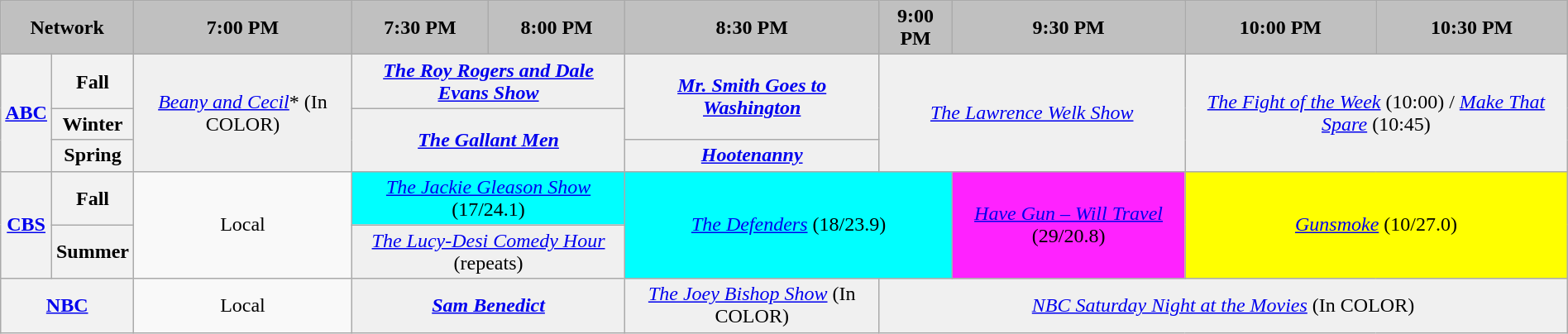<table class="wikitable" style="width:100%;margin-right:0;text-align:center">
<tr>
<th colspan="2" style="background-color:#C0C0C0;text-align:center">Network</th>
<th style="background-color:#C0C0C0;text-align:center">7:00 PM</th>
<th style="background-color:#C0C0C0;text-align:center">7:30 PM</th>
<th style="background-color:#C0C0C0;text-align:center">8:00 PM</th>
<th style="background-color:#C0C0C0;text-align:center">8:30 PM</th>
<th style="background-color:#C0C0C0;text-align:center">9:00 PM</th>
<th style="background-color:#C0C0C0;text-align:center">9:30 PM</th>
<th style="background-color:#C0C0C0;text-align:center">10:00 PM</th>
<th style="background-color:#C0C0C0;text-align:center">10:30 PM</th>
</tr>
<tr>
<th rowspan="3"><a href='#'>ABC</a></th>
<th>Fall</th>
<td bgcolor="#F0F0F0" rowspan="3"><em><a href='#'>Beany and Cecil</a></em>* (In <span>C</span><span>O</span><span>L</span><span>O</span><span>R</span>)</td>
<td bgcolor="#F0F0F0" colspan="2"><strong><em><a href='#'>The Roy Rogers and Dale Evans Show</a></em></strong></td>
<td bgcolor="#F0F0F0" rowspan="2"><strong><em><a href='#'>Mr. Smith Goes to Washington</a></em></strong></td>
<td bgcolor="#F0F0F0" colspan="2" rowspan="3"><em><a href='#'>The Lawrence Welk Show</a></em></td>
<td bgcolor="#F0F0F0" colspan="2" rowspan="3"><em><a href='#'>The Fight of the Week</a></em> (10:00) / <em><a href='#'>Make That Spare</a></em> (10:45)</td>
</tr>
<tr>
<th>Winter</th>
<td bgcolor="#F0F0F0" colspan="2" rowspan="2"><strong><em><a href='#'>The Gallant Men</a></em></strong></td>
</tr>
<tr>
<th>Spring</th>
<td bgcolor="#F0F0F0"><strong><em><a href='#'>Hootenanny</a></em></strong></td>
</tr>
<tr>
<th rowspan="2"><a href='#'>CBS</a></th>
<th>Fall</th>
<td rowspan=2>Local</td>
<td bgcolor="#00FFFF" colspan=2><em><a href='#'>The Jackie Gleason Show</a></em> (17/24.1)</td>
<td bgcolor="#00FFFF" colspan="2" rowspan="2"><em><a href='#'>The Defenders</a></em> (18/23.9)</td>
<td bgcolor="#FF22FF" rowspan="2"><em><a href='#'>Have Gun – Will Travel</a></em> (29/20.8)</td>
<td bgcolor="#FFFF00" colspan="2" rowspan="2"><em><a href='#'>Gunsmoke</a></em> (10/27.0)</td>
</tr>
<tr>
<th>Summer</th>
<td bgcolor="#F0F0F0" colspan="2"><em><a href='#'>The Lucy-Desi Comedy Hour</a></em> (repeats)</td>
</tr>
<tr>
<th colspan="2"><a href='#'>NBC</a></th>
<td>Local</td>
<td bgcolor="#F0F0F0" colspan=2><strong><em><a href='#'>Sam Benedict</a></em></strong></td>
<td bgcolor="#F0F0F0"><em><a href='#'>The Joey Bishop Show</a></em> (In <span>C</span><span>O</span><span>L</span><span>O</span><span>R</span>)</td>
<td bgcolor="#F0F0F0" colspan=4><em><a href='#'>NBC Saturday Night at the Movies</a></em> (In <span>C</span><span>O</span><span>L</span><span>O</span><span>R</span>)</td>
</tr>
</table>
